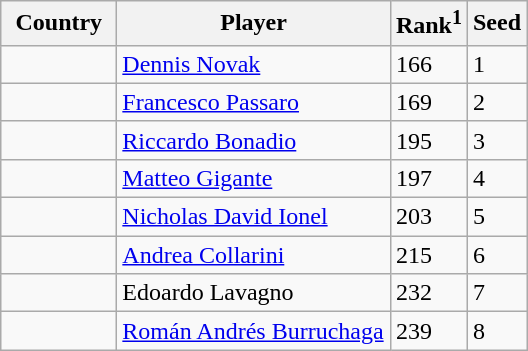<table class="sortable wikitable">
<tr>
<th width="70">Country</th>
<th width="175">Player</th>
<th>Rank<sup>1</sup></th>
<th>Seed</th>
</tr>
<tr>
<td></td>
<td><a href='#'>Dennis Novak</a></td>
<td>166</td>
<td>1</td>
</tr>
<tr>
<td></td>
<td><a href='#'>Francesco Passaro</a></td>
<td>169</td>
<td>2</td>
</tr>
<tr>
<td></td>
<td><a href='#'>Riccardo Bonadio</a></td>
<td>195</td>
<td>3</td>
</tr>
<tr>
<td></td>
<td><a href='#'>Matteo Gigante</a></td>
<td>197</td>
<td>4</td>
</tr>
<tr>
<td></td>
<td><a href='#'>Nicholas David Ionel</a></td>
<td>203</td>
<td>5</td>
</tr>
<tr>
<td></td>
<td><a href='#'>Andrea Collarini</a></td>
<td>215</td>
<td>6</td>
</tr>
<tr>
<td></td>
<td>Edoardo Lavagno</td>
<td>232</td>
<td>7</td>
</tr>
<tr>
<td></td>
<td><a href='#'>Román Andrés Burruchaga</a></td>
<td>239</td>
<td>8</td>
</tr>
</table>
